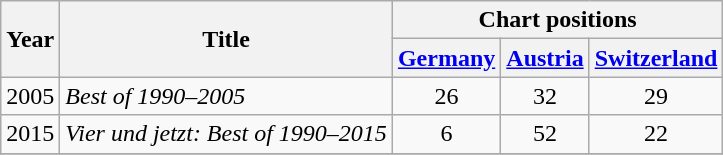<table class="wikitable">
<tr>
<th rowspan="2">Year</th>
<th rowspan="2">Title</th>
<th colspan="3">Chart positions</th>
</tr>
<tr>
<th><a href='#'>Germany</a></th>
<th><a href='#'>Austria</a></th>
<th><a href='#'>Switzerland</a></th>
</tr>
<tr>
<td>2005</td>
<td><em>Best of 1990–2005</em></td>
<td align="center">26</td>
<td align="center">32</td>
<td align="center">29</td>
</tr>
<tr>
<td>2015</td>
<td><em>Vier und jetzt: Best of 1990–2015</em></td>
<td align="center">6</td>
<td align="center">52</td>
<td align="center">22</td>
</tr>
<tr>
</tr>
</table>
